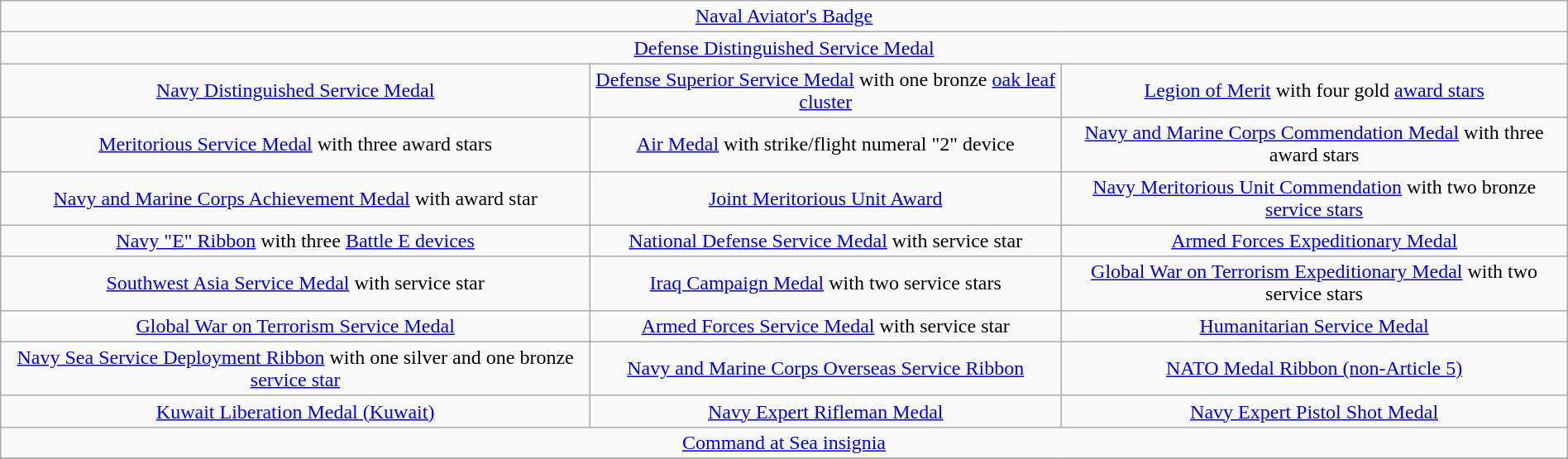<table class="wikitable" style="margin:1em auto; text-align:center;">
<tr>
<td colspan="6"><a href='#'>Naval Aviator's Badge</a></td>
</tr>
<tr>
<td colspan="6"><a href='#'>Defense Distinguished Service Medal</a></td>
</tr>
<tr>
<td colspan="2"><a href='#'>Navy Distinguished Service Medal</a></td>
<td colspan="2"><a href='#'>Defense Superior Service Medal</a> with one bronze <a href='#'>oak leaf cluster</a></td>
<td colspan="2"><a href='#'>Legion of Merit</a> with four gold <a href='#'>award stars</a></td>
</tr>
<tr>
<td colspan="2"><a href='#'>Meritorious Service Medal</a> with three award stars</td>
<td colspan="2"><a href='#'>Air Medal</a> with strike/flight numeral "2" device</td>
<td colspan="2"><a href='#'>Navy and Marine Corps Commendation Medal</a> with three award stars</td>
</tr>
<tr>
<td colspan="2"><a href='#'>Navy and Marine Corps Achievement Medal</a> with award star</td>
<td colspan="2"><a href='#'>Joint Meritorious Unit Award</a></td>
<td colspan="2"><a href='#'>Navy Meritorious Unit Commendation</a> with two bronze <a href='#'>service stars</a></td>
</tr>
<tr>
<td colspan="2"><a href='#'>Navy "E" Ribbon</a> with three <a href='#'>Battle E devices</a></td>
<td colspan="2"><a href='#'>National Defense Service Medal</a> with service star</td>
<td colspan="2"><a href='#'>Armed Forces Expeditionary Medal</a></td>
</tr>
<tr>
<td colspan="2"><a href='#'>Southwest Asia Service Medal</a> with service star</td>
<td colspan="2"><a href='#'>Iraq Campaign Medal</a> with two service stars</td>
<td colspan="2"><a href='#'>Global War on Terrorism Expeditionary Medal</a> with two service stars</td>
</tr>
<tr>
<td colspan="2"><a href='#'>Global War on Terrorism Service Medal</a></td>
<td colspan="2"><a href='#'>Armed Forces Service Medal</a> with service star</td>
<td colspan="2"><a href='#'>Humanitarian Service Medal</a></td>
</tr>
<tr>
<td colspan="2"><a href='#'>Navy Sea Service Deployment Ribbon</a> with one silver and one bronze <a href='#'>service star</a></td>
<td colspan="2"><a href='#'>Navy and Marine Corps Overseas Service Ribbon</a></td>
<td colspan="2"><a href='#'>NATO Medal Ribbon (non-Article 5)</a></td>
</tr>
<tr>
<td colspan="2"><a href='#'>Kuwait Liberation Medal (Kuwait)</a></td>
<td colspan="2"><a href='#'>Navy Expert Rifleman Medal</a></td>
<td colspan="2"><a href='#'>Navy Expert Pistol Shot Medal</a></td>
</tr>
<tr>
<td colspan="6"><a href='#'>Command at Sea insignia</a></td>
</tr>
<tr>
</tr>
</table>
